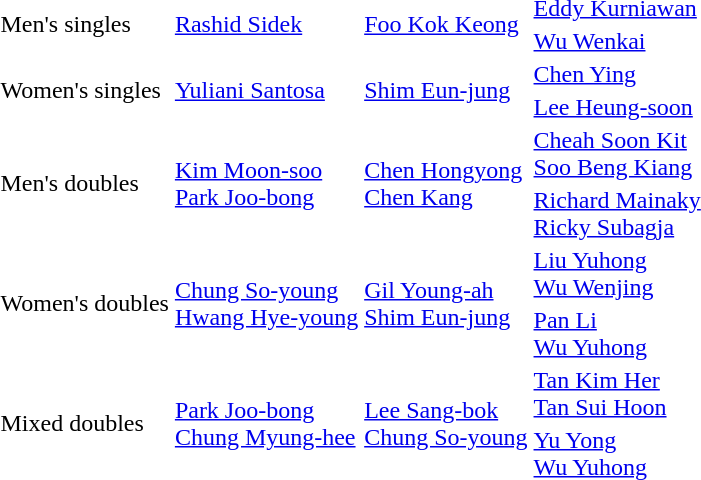<table>
<tr>
<td rowspan="2">Men's singles</td>
<td rowspan="2"> <a href='#'>Rashid Sidek</a></td>
<td rowspan="2"> <a href='#'>Foo Kok Keong</a></td>
<td> <a href='#'>Eddy Kurniawan</a></td>
</tr>
<tr>
<td> <a href='#'>Wu Wenkai</a></td>
</tr>
<tr>
<td rowspan="2">Women's singles</td>
<td rowspan="2"> <a href='#'>Yuliani Santosa</a></td>
<td rowspan="2"> <a href='#'>Shim Eun-jung</a></td>
<td> <a href='#'>Chen Ying</a></td>
</tr>
<tr>
<td> <a href='#'>Lee Heung-soon</a></td>
</tr>
<tr>
<td rowspan="2">Men's doubles</td>
<td rowspan="2"> <a href='#'>Kim Moon-soo</a> <br>  <a href='#'>Park Joo-bong</a></td>
<td rowspan="2"> <a href='#'>Chen Hongyong</a> <br>  <a href='#'>Chen Kang</a></td>
<td> <a href='#'>Cheah Soon Kit</a> <br>  <a href='#'>Soo Beng Kiang</a></td>
</tr>
<tr>
<td> <a href='#'>Richard Mainaky</a> <br>  <a href='#'>Ricky Subagja</a></td>
</tr>
<tr>
<td rowspan="2">Women's doubles</td>
<td rowspan="2"> <a href='#'>Chung So-young</a> <br>  <a href='#'>Hwang Hye-young</a></td>
<td rowspan="2"> <a href='#'>Gil Young-ah</a> <br>  <a href='#'>Shim Eun-jung</a></td>
<td> <a href='#'>Liu Yuhong</a> <br>  <a href='#'>Wu Wenjing</a></td>
</tr>
<tr>
<td> <a href='#'>Pan Li</a> <br>  <a href='#'>Wu Yuhong</a></td>
</tr>
<tr>
<td rowspan="2">Mixed doubles</td>
<td rowspan="2"> <a href='#'>Park Joo-bong</a> <br>  <a href='#'>Chung Myung-hee</a></td>
<td rowspan="2"> <a href='#'>Lee Sang-bok</a> <br>  <a href='#'>Chung So-young</a></td>
<td> <a href='#'>Tan Kim Her</a> <br>  <a href='#'>Tan Sui Hoon</a></td>
</tr>
<tr>
<td> <a href='#'>Yu Yong</a> <br>  <a href='#'>Wu Yuhong</a></td>
</tr>
</table>
